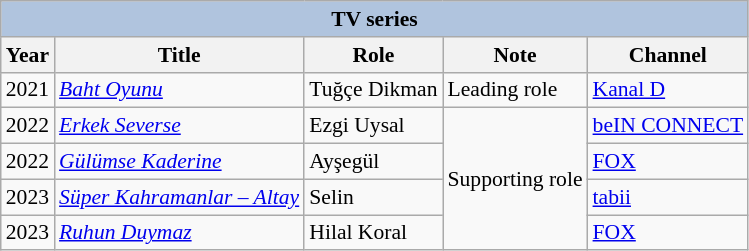<table class="wikitable" style="font-size: 90%;">
<tr>
<th colspan="5" style="background:LightSteelBlue">TV series</th>
</tr>
<tr>
<th>Year</th>
<th>Title</th>
<th>Role</th>
<th>Note</th>
<th>Channel</th>
</tr>
<tr>
<td>2021</td>
<td><em><a href='#'>Baht Oyunu</a></em></td>
<td>Tuğçe Dikman</td>
<td>Leading role</td>
<td><a href='#'>Kanal D</a></td>
</tr>
<tr>
<td>2022</td>
<td><em><a href='#'>Erkek Severse</a></em></td>
<td>Ezgi Uysal</td>
<td rowspan="4">Supporting role</td>
<td><a href='#'>beIN CONNECT</a></td>
</tr>
<tr>
<td>2022</td>
<td><em><a href='#'>Gülümse Kaderine</a></em></td>
<td>Ayşegül</td>
<td><a href='#'>FOX</a></td>
</tr>
<tr>
<td>2023</td>
<td><em><a href='#'>Süper Kahramanlar – Altay</a></em></td>
<td>Selin</td>
<td><a href='#'>tabii</a></td>
</tr>
<tr>
<td>2023</td>
<td><em><a href='#'>Ruhun Duymaz</a></em></td>
<td>Hilal Koral</td>
<td><a href='#'>FOX</a></td>
</tr>
</table>
